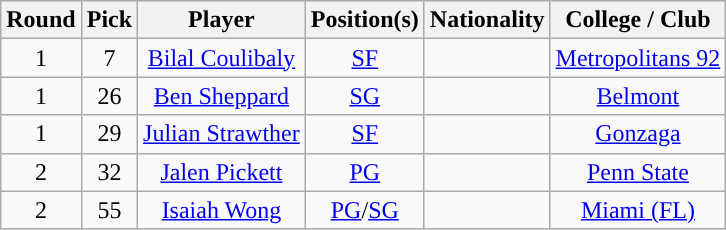<table class="wikitable sortable sortable">
<tr>
<th>Round</th>
<th>Pick</th>
<th>Player</th>
<th>Position(s)</th>
<th>Nationality</th>
<th>College / Club</th>
</tr>
<tr style="text-align: center">
<td>1</td>
<td>7</td>
<td><a href='#'>Bilal Coulibaly</a></td>
<td><a href='#'>SF</a></td>
<td></td>
<td><a href='#'>Metropolitans 92</a> </td>
</tr>
<tr style="text-align: center">
<td>1</td>
<td>26</td>
<td><a href='#'>Ben Sheppard</a></td>
<td><a href='#'>SG</a></td>
<td></td>
<td><a href='#'>Belmont</a> </td>
</tr>
<tr style="text-align: center">
<td>1</td>
<td>29</td>
<td><a href='#'>Julian Strawther</a></td>
<td><a href='#'>SF</a></td>
<td><br></td>
<td><a href='#'>Gonzaga</a> </td>
</tr>
<tr style="text-align: center">
<td>2</td>
<td>32</td>
<td><a href='#'>Jalen Pickett</a></td>
<td><a href='#'>PG</a></td>
<td></td>
<td><a href='#'>Penn State</a></td>
</tr>
<tr style="text-align: center">
<td>2</td>
<td>55</td>
<td><a href='#'>Isaiah Wong</a></td>
<td><a href='#'>PG</a>/<a href='#'>SG</a></td>
<td></td>
<td><a href='#'>Miami (FL)</a> </td>
</tr>
</table>
